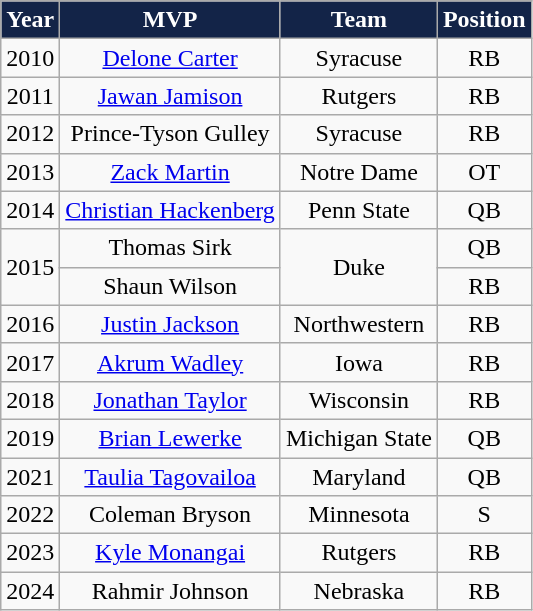<table class="wikitable" style="text-align:center">
<tr>
<th style="background:#132448; color:#FFFFFF;">Year</th>
<th style="background:#132448; color:#FFFFFF;">MVP</th>
<th style="background:#132448; color:#FFFFFF;">Team</th>
<th style="background:#132448; color:#FFFFFF;">Position</th>
</tr>
<tr>
<td>2010</td>
<td><a href='#'>Delone Carter</a></td>
<td>Syracuse</td>
<td>RB</td>
</tr>
<tr>
<td>2011</td>
<td><a href='#'>Jawan Jamison</a></td>
<td>Rutgers</td>
<td>RB</td>
</tr>
<tr>
<td>2012</td>
<td>Prince-Tyson Gulley</td>
<td>Syracuse</td>
<td>RB</td>
</tr>
<tr>
<td>2013</td>
<td><a href='#'>Zack Martin</a></td>
<td>Notre Dame</td>
<td>OT</td>
</tr>
<tr>
<td>2014</td>
<td><a href='#'>Christian Hackenberg</a></td>
<td>Penn State</td>
<td>QB</td>
</tr>
<tr>
<td rowspan="2">2015</td>
<td>Thomas Sirk</td>
<td rowspan="2">Duke</td>
<td>QB</td>
</tr>
<tr>
<td>Shaun Wilson</td>
<td>RB</td>
</tr>
<tr>
<td>2016</td>
<td><a href='#'>Justin Jackson</a></td>
<td>Northwestern</td>
<td>RB</td>
</tr>
<tr>
<td>2017</td>
<td><a href='#'>Akrum Wadley</a></td>
<td>Iowa</td>
<td>RB</td>
</tr>
<tr>
<td>2018</td>
<td><a href='#'>Jonathan Taylor</a></td>
<td>Wisconsin</td>
<td>RB</td>
</tr>
<tr>
<td>2019</td>
<td><a href='#'>Brian Lewerke</a></td>
<td>Michigan State</td>
<td>QB</td>
</tr>
<tr>
<td>2021</td>
<td><a href='#'>Taulia Tagovailoa</a></td>
<td>Maryland</td>
<td>QB</td>
</tr>
<tr>
<td>2022</td>
<td>Coleman Bryson</td>
<td>Minnesota</td>
<td>S</td>
</tr>
<tr>
<td>2023</td>
<td><a href='#'>Kyle Monangai</a></td>
<td>Rutgers</td>
<td>RB</td>
</tr>
<tr>
<td>2024</td>
<td>Rahmir Johnson</td>
<td>Nebraska</td>
<td>RB</td>
</tr>
</table>
